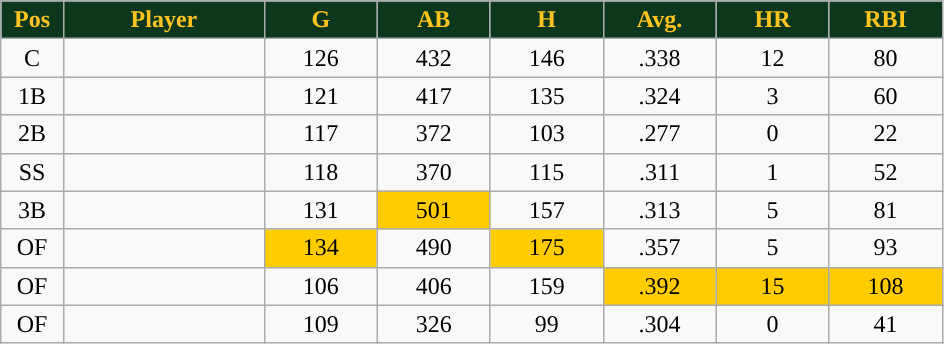<table class="wikitable sortable">
<tr>
<th style="background:#0C371D;color:#ffc322;" width="5%">Pos</th>
<th style="background:#0C371D;color:#ffc322;" width="16%">Player</th>
<th style="background:#0C371D;color:#ffc322;" width="9%">G</th>
<th style="background:#0C371D;color:#ffc322;" width="9%">AB</th>
<th style="background:#0C371D;color:#ffc322;" width="9%">H</th>
<th style="background:#0C371D;color:#ffc322;" width="9%">Avg.</th>
<th style="background:#0C371D;color:#ffc322;" width="9%">HR</th>
<th style="background:#0C371D;color:#ffc322;" width="9%">RBI</th>
</tr>
<tr align="center">
<td>C</td>
<td></td>
<td>126</td>
<td>432</td>
<td>146</td>
<td>.338</td>
<td>12</td>
<td>80</td>
</tr>
<tr align="center">
<td>1B</td>
<td></td>
<td>121</td>
<td>417</td>
<td>135</td>
<td>.324</td>
<td>3</td>
<td>60</td>
</tr>
<tr align="center">
<td>2B</td>
<td></td>
<td>117</td>
<td>372</td>
<td>103</td>
<td>.277</td>
<td>0</td>
<td>22</td>
</tr>
<tr align="center">
<td>SS</td>
<td></td>
<td>118</td>
<td>370</td>
<td>115</td>
<td>.311</td>
<td>1</td>
<td>52</td>
</tr>
<tr align="center">
<td>3B</td>
<td></td>
<td>131</td>
<td style="background:#fc0;">501</td>
<td>157</td>
<td>.313</td>
<td>5</td>
<td>81</td>
</tr>
<tr align="center">
<td>OF</td>
<td></td>
<td style="background:#fc0;">134</td>
<td>490</td>
<td style="background:#fc0;">175</td>
<td>.357</td>
<td>5</td>
<td>93</td>
</tr>
<tr align="center">
<td>OF</td>
<td></td>
<td>106</td>
<td>406</td>
<td>159</td>
<td style="background:#fc0;">.392</td>
<td style="background:#fc0;">15</td>
<td style="background:#fc0;">108</td>
</tr>
<tr align="center">
<td>OF</td>
<td></td>
<td>109</td>
<td>326</td>
<td>99</td>
<td>.304</td>
<td>0</td>
<td>41</td>
</tr>
</table>
